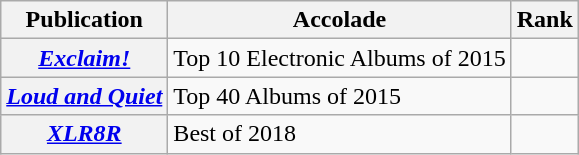<table class="wikitable sortable plainrowheaders">
<tr>
<th scope="col">Publication</th>
<th scope="col">Accolade</th>
<th scope="col">Rank</th>
</tr>
<tr>
<th scope="row"><em><a href='#'>Exclaim!</a></em></th>
<td>Top 10 Electronic Albums of 2015</td>
<td></td>
</tr>
<tr>
<th scope="row"><em><a href='#'>Loud and Quiet</a></em></th>
<td>Top 40 Albums of 2015</td>
<td></td>
</tr>
<tr>
<th scope="row"><em><a href='#'>XLR8R</a></em></th>
<td>Best of 2018</td>
<td></td>
</tr>
</table>
